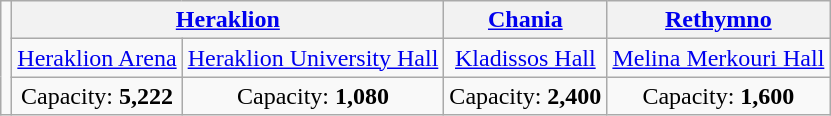<table class="wikitable" style="text-align:center">
<tr>
<td rowspan=8></td>
<th colspan=2><a href='#'>Heraklion</a></th>
<th><a href='#'>Chania</a></th>
<th><a href='#'>Rethymno</a></th>
</tr>
<tr>
<td><a href='#'>Heraklion Arena</a></td>
<td><a href='#'>Heraklion University Hall</a></td>
<td><a href='#'>Kladissos Hall</a></td>
<td><a href='#'>Melina Merkouri Hall</a></td>
</tr>
<tr>
<td>Capacity: <strong>5,222</strong></td>
<td>Capacity: <strong>1,080</strong></td>
<td>Capacity: <strong>2,400</strong></td>
<td>Capacity: <strong>1,600</strong></td>
</tr>
</table>
